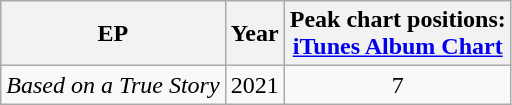<table class="wikitable plainrowheaders" style="text-align:center;">
<tr>
<th>EP</th>
<th>Year</th>
<th>Peak chart positions:<br><a href='#'>iTunes Album Chart</a></th>
</tr>
<tr>
<td><em>Based on a True Story</em></td>
<td>2021</td>
<td>7</td>
</tr>
</table>
